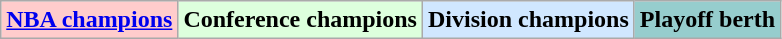<table class="wikitable">
<tr>
<td bgcolor="#FFCCCC"><strong><a href='#'>NBA champions</a></strong></td>
<td bgcolor="#DDFFDD"><strong>Conference champions</strong></td>
<td bgcolor="#D0E7FF"><strong>Division champions</strong></td>
<td bgcolor="#96CDCD"><strong>Playoff berth</strong></td>
</tr>
</table>
